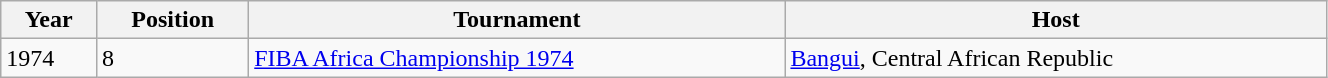<table class="wikitable" width=70%>
<tr>
<th>Year</th>
<th>Position</th>
<th>Tournament</th>
<th>Host</th>
</tr>
<tr valign="top" bgcolor=>
<td>1974</td>
<td>8</td>
<td><a href='#'>FIBA Africa Championship 1974</a></td>
<td><a href='#'>Bangui</a>, Central African Republic</td>
</tr>
</table>
